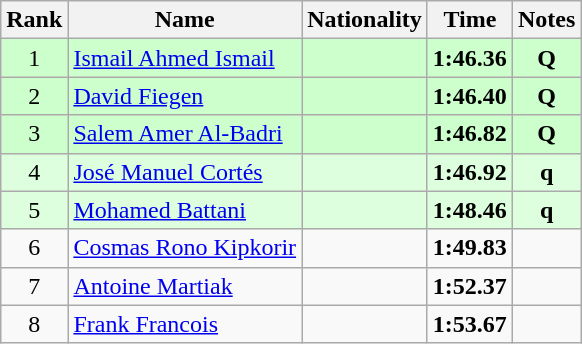<table class="wikitable sortable" style="text-align:center">
<tr>
<th>Rank</th>
<th>Name</th>
<th>Nationality</th>
<th>Time</th>
<th>Notes</th>
</tr>
<tr bgcolor=ccffcc>
<td>1</td>
<td align=left><a href='#'>Ismail Ahmed Ismail</a></td>
<td align=left></td>
<td><strong>1:46.36</strong></td>
<td><strong>Q</strong></td>
</tr>
<tr bgcolor=ccffcc>
<td>2</td>
<td align=left><a href='#'>David Fiegen</a></td>
<td align=left></td>
<td><strong>1:46.40</strong></td>
<td><strong>Q</strong></td>
</tr>
<tr bgcolor=ccffcc>
<td>3</td>
<td align=left><a href='#'>Salem Amer Al-Badri</a></td>
<td align=left></td>
<td><strong>1:46.82</strong></td>
<td><strong>Q</strong></td>
</tr>
<tr bgcolor=ddffdd>
<td>4</td>
<td align=left><a href='#'>José Manuel Cortés</a></td>
<td align=left></td>
<td><strong>1:46.92</strong></td>
<td><strong>q</strong></td>
</tr>
<tr bgcolor=ddffdd>
<td>5</td>
<td align=left><a href='#'>Mohamed Battani</a></td>
<td align=left></td>
<td><strong>1:48.46</strong></td>
<td><strong>q</strong></td>
</tr>
<tr>
<td>6</td>
<td align=left><a href='#'>Cosmas Rono Kipkorir</a></td>
<td align=left></td>
<td><strong>1:49.83</strong></td>
<td></td>
</tr>
<tr>
<td>7</td>
<td align=left><a href='#'>Antoine Martiak</a></td>
<td align=left></td>
<td><strong>1:52.37</strong></td>
<td></td>
</tr>
<tr>
<td>8</td>
<td align=left><a href='#'>Frank Francois</a></td>
<td align=left></td>
<td><strong>1:53.67</strong></td>
<td></td>
</tr>
</table>
